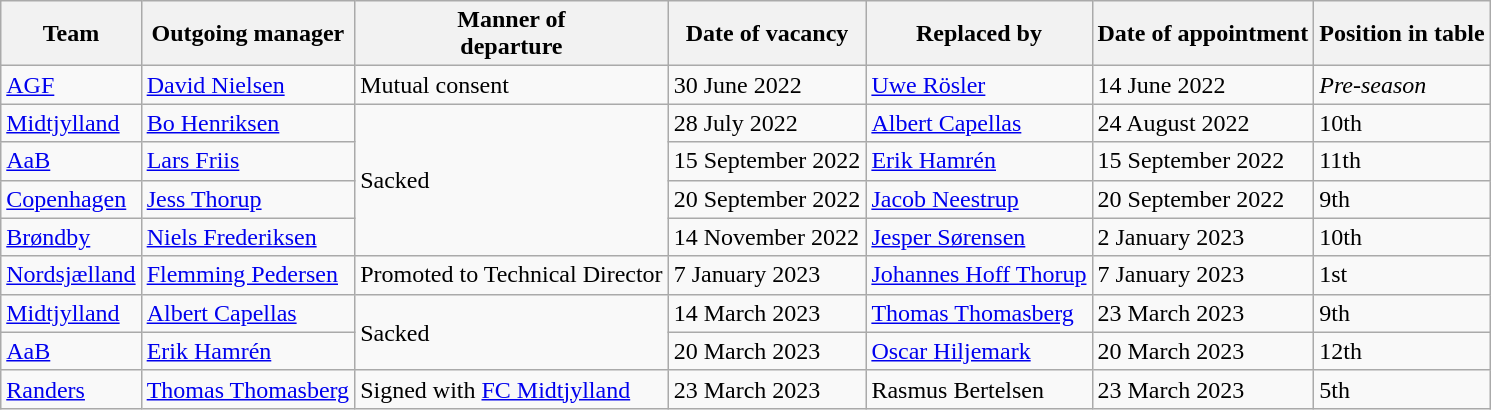<table class="wikitable">
<tr>
<th>Team</th>
<th>Outgoing manager</th>
<th>Manner of<br>departure</th>
<th>Date of vacancy</th>
<th>Replaced by</th>
<th>Date of appointment</th>
<th>Position in table</th>
</tr>
<tr>
<td><a href='#'>AGF</a></td>
<td> <a href='#'>David Nielsen</a></td>
<td>Mutual consent</td>
<td>30 June 2022</td>
<td> <a href='#'>Uwe Rösler</a></td>
<td>14 June 2022</td>
<td><em>Pre-season</em></td>
</tr>
<tr>
<td><a href='#'>Midtjylland</a></td>
<td> <a href='#'>Bo Henriksen</a></td>
<td rowspan="4">Sacked</td>
<td>28 July 2022</td>
<td> <a href='#'>Albert Capellas</a></td>
<td>24 August 2022</td>
<td>10th</td>
</tr>
<tr>
<td><a href='#'>AaB</a></td>
<td> <a href='#'>Lars Friis</a></td>
<td>15 September 2022</td>
<td> <a href='#'>Erik Hamrén</a></td>
<td>15 September 2022</td>
<td>11th</td>
</tr>
<tr>
<td><a href='#'>Copenhagen</a></td>
<td> <a href='#'>Jess Thorup</a></td>
<td>20 September 2022</td>
<td> <a href='#'>Jacob Neestrup</a></td>
<td>20 September 2022</td>
<td>9th</td>
</tr>
<tr>
<td><a href='#'>Brøndby</a></td>
<td> <a href='#'>Niels Frederiksen</a></td>
<td>14 November 2022</td>
<td> <a href='#'>Jesper Sørensen</a></td>
<td>2 January 2023</td>
<td>10th</td>
</tr>
<tr>
<td><a href='#'>Nordsjælland</a></td>
<td> <a href='#'>Flemming Pedersen</a></td>
<td>Promoted to Technical Director</td>
<td>7 January 2023</td>
<td> <a href='#'>Johannes Hoff Thorup</a></td>
<td>7 January 2023</td>
<td>1st</td>
</tr>
<tr>
<td><a href='#'>Midtjylland</a></td>
<td> <a href='#'>Albert Capellas</a></td>
<td rowspan="2">Sacked</td>
<td>14 March 2023</td>
<td> <a href='#'>Thomas Thomasberg</a></td>
<td>23 March 2023 </td>
<td>9th</td>
</tr>
<tr>
<td><a href='#'>AaB</a></td>
<td> <a href='#'>Erik Hamrén</a></td>
<td>20 March 2023</td>
<td> <a href='#'>Oscar Hiljemark</a></td>
<td>20 March 2023</td>
<td>12th</td>
</tr>
<tr>
<td><a href='#'>Randers</a></td>
<td> <a href='#'>Thomas Thomasberg</a></td>
<td>Signed with <a href='#'>FC Midtjylland</a></td>
<td>23 March 2023</td>
<td> Rasmus Bertelsen</td>
<td>23 March 2023</td>
<td>5th</td>
</tr>
</table>
